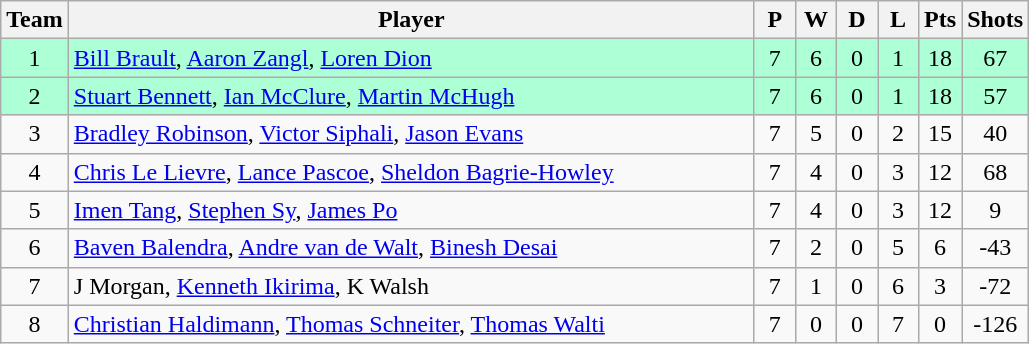<table class="wikitable" style="font-size: 100%">
<tr>
<th width=20>Team</th>
<th width=450>Player</th>
<th width=20>P</th>
<th width=20>W</th>
<th width=20>D</th>
<th width=20>L</th>
<th width=20>Pts</th>
<th width=20>Shots</th>
</tr>
<tr align=center align=center style="background: #ADFFD6;">
<td>1</td>
<td align="left"> <a href='#'>Bill Brault</a>, <a href='#'>Aaron Zangl</a>, <a href='#'>Loren Dion</a></td>
<td>7</td>
<td>6</td>
<td>0</td>
<td>1</td>
<td>18</td>
<td>67</td>
</tr>
<tr align=center align=center style="background: #ADFFD6;">
<td>2</td>
<td align="left"> <a href='#'>Stuart Bennett</a>, <a href='#'>Ian McClure</a>, <a href='#'>Martin McHugh</a></td>
<td>7</td>
<td>6</td>
<td>0</td>
<td>1</td>
<td>18</td>
<td>57</td>
</tr>
<tr align=center>
<td>3</td>
<td align="left"> <a href='#'>Bradley Robinson</a>, <a href='#'>Victor Siphali</a>, <a href='#'>Jason Evans</a></td>
<td>7</td>
<td>5</td>
<td>0</td>
<td>2</td>
<td>15</td>
<td>40</td>
</tr>
<tr align=center>
<td>4</td>
<td align="left"> <a href='#'>Chris Le Lievre</a>, <a href='#'>Lance Pascoe</a>, <a href='#'>Sheldon Bagrie-Howley</a></td>
<td>7</td>
<td>4</td>
<td>0</td>
<td>3</td>
<td>12</td>
<td>68</td>
</tr>
<tr align=center>
<td>5</td>
<td align="left"> <a href='#'>Imen Tang</a>, <a href='#'>Stephen Sy</a>, <a href='#'>James Po</a></td>
<td>7</td>
<td>4</td>
<td>0</td>
<td>3</td>
<td>12</td>
<td>9</td>
</tr>
<tr align=center>
<td>6</td>
<td align="left"> <a href='#'>Baven Balendra</a>, <a href='#'>Andre van de Walt</a>, <a href='#'>Binesh Desai</a></td>
<td>7</td>
<td>2</td>
<td>0</td>
<td>5</td>
<td>6</td>
<td>-43</td>
</tr>
<tr align=center>
<td>7</td>
<td align="left"> J Morgan, <a href='#'>Kenneth Ikirima</a>, K Walsh</td>
<td>7</td>
<td>1</td>
<td>0</td>
<td>6</td>
<td>3</td>
<td>-72</td>
</tr>
<tr align=center>
<td>8</td>
<td align="left"> <a href='#'>Christian Haldimann</a>, <a href='#'>Thomas Schneiter</a>, <a href='#'>Thomas Walti</a></td>
<td>7</td>
<td>0</td>
<td>0</td>
<td>7</td>
<td>0</td>
<td>-126</td>
</tr>
</table>
